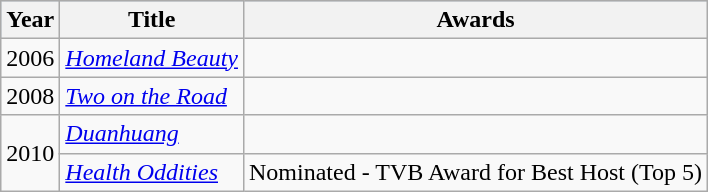<table class="wikitable">
<tr style="background:#b0c4de; text-align:center;">
<th>Year</th>
<th>Title</th>
<th>Awards</th>
</tr>
<tr>
<td>2006</td>
<td><em><a href='#'>Homeland Beauty</a></em></td>
<td></td>
</tr>
<tr>
<td>2008</td>
<td><em><a href='#'>Two on the Road</a></em></td>
<td></td>
</tr>
<tr>
<td rowspan="2">2010</td>
<td><em><a href='#'>Duanhuang</a></em></td>
<td></td>
</tr>
<tr>
<td><em><a href='#'>Health Oddities</a></em></td>
<td>Nominated - TVB Award for Best Host (Top 5)</td>
</tr>
</table>
